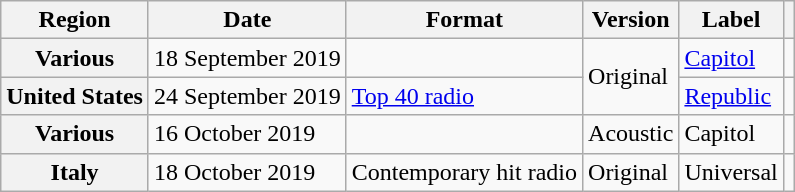<table class="wikitable plainrowheaders">
<tr>
<th scope="col">Region</th>
<th scope="col">Date</th>
<th scope="col">Format</th>
<th>Version</th>
<th scope="col">Label</th>
<th scope="col"></th>
</tr>
<tr>
<th scope="row">Various</th>
<td>18 September 2019</td>
<td></td>
<td rowspan="2">Original</td>
<td><a href='#'>Capitol</a></td>
<td></td>
</tr>
<tr>
<th scope="row">United States</th>
<td>24 September 2019</td>
<td><a href='#'>Top 40 radio</a></td>
<td><a href='#'>Republic</a></td>
<td></td>
</tr>
<tr>
<th scope="row">Various</th>
<td>16 October 2019</td>
<td></td>
<td>Acoustic</td>
<td>Capitol</td>
<td></td>
</tr>
<tr>
<th scope="row">Italy</th>
<td>18 October 2019</td>
<td>Contemporary hit radio</td>
<td>Original</td>
<td>Universal</td>
<td></td>
</tr>
</table>
